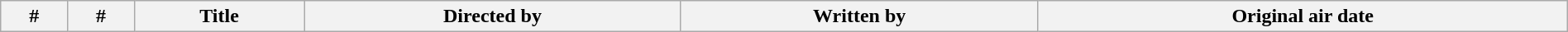<table class="wikitable plainrowheaders" style="width:100%; margin:auto;">
<tr>
<th>#</th>
<th>#</th>
<th>Title</th>
<th>Directed by</th>
<th>Written by</th>
<th>Original air date<br>



















































</th>
</tr>
</table>
